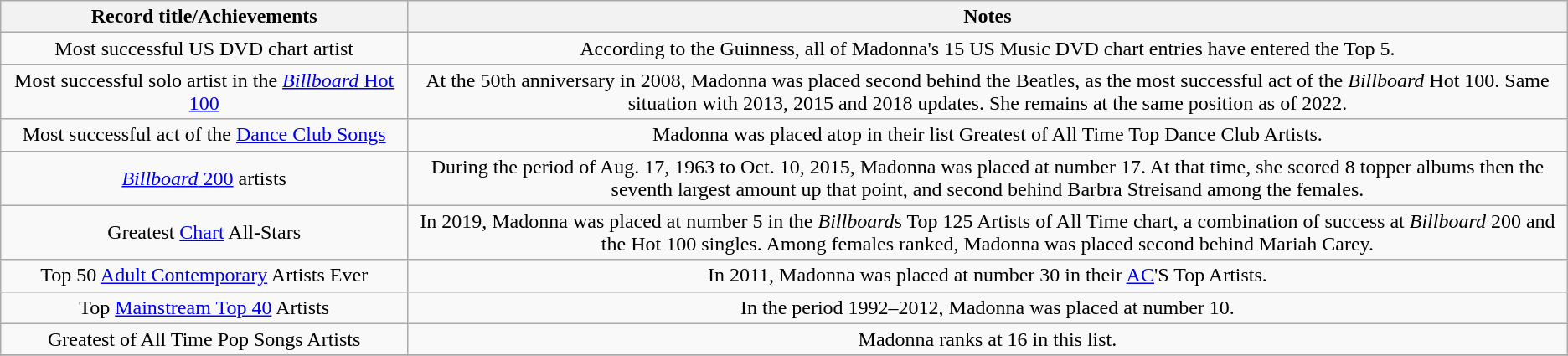<table class="wikitable sortable plainrowheaders" style="text-align:center">
<tr>
<th scope="col" width=20%>Record title/Achievements</th>
<th scope="col" width=57%>Notes</th>
</tr>
<tr>
<td>Most successful US DVD chart artist </td>
<td>According to the Guinness, all of Madonna's 15 US Music DVD chart entries have entered the Top 5.</td>
</tr>
<tr>
<td>Most successful solo artist in the <a href='#'><em>Billboard</em> Hot 100</a></td>
<td>At the 50th anniversary in 2008, Madonna was placed second behind the Beatles, as the most successful act of the <em>Billboard</em> Hot 100. Same situation with 2013, 2015 and 2018 updates. She remains at the same position as of 2022.</td>
</tr>
<tr>
<td>Most successful act of the <a href='#'>Dance Club Songs</a></td>
<td>Madonna was placed atop in their list Greatest of All Time Top Dance Club Artists.</td>
</tr>
<tr>
<td><a href='#'><em>Billboard</em> 200</a> artists</td>
<td>During the period of Aug. 17, 1963 to Oct. 10, 2015, Madonna was placed at number 17. At that time, she scored 8 topper albums then the seventh largest amount up that point, and second behind Barbra Streisand among the females.</td>
</tr>
<tr>
<td>Greatest <a href='#'>Chart</a> All-Stars</td>
<td>In 2019, Madonna was placed at number 5 in the <em>Billboard</em>s Top 125 Artists of All Time chart, a combination of success at <em>Billboard</em> 200 and the Hot 100 singles. Among females ranked, Madonna was placed second behind Mariah Carey.</td>
</tr>
<tr>
<td>Top 50 <a href='#'>Adult Contemporary</a> Artists Ever</td>
<td>In 2011, Madonna was placed at number 30 in their <a href='#'>AC</a>'S Top Artists.</td>
</tr>
<tr>
<td>Top <a href='#'>Mainstream Top 40</a> Artists</td>
<td>In the period 1992–2012, Madonna was placed at number 10.</td>
</tr>
<tr>
<td>Greatest of All Time Pop Songs Artists</td>
<td>Madonna ranks at 16 in this list.</td>
</tr>
<tr>
</tr>
</table>
